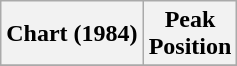<table class="wikitable">
<tr>
<th>Chart (1984)</th>
<th>Peak<br>Position</th>
</tr>
<tr>
</tr>
</table>
